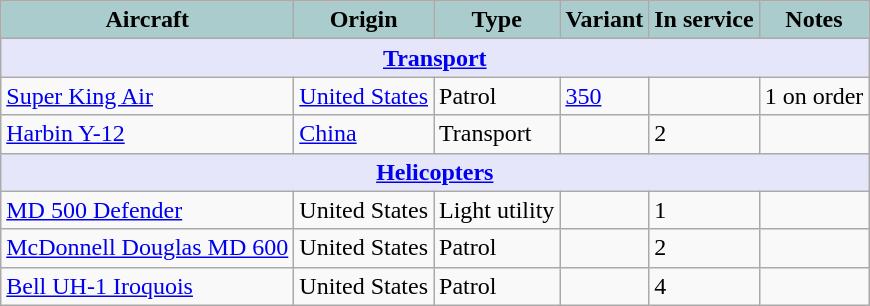<table class="wikitable">
<tr>
<th style="text-align:center; background:#acc;">Aircraft</th>
<th style="text-align: center; background:#acc;">Origin</th>
<th style="text-align:l center; background:#acc;">Type</th>
<th style="text-align:left; background:#acc;">Variant</th>
<th style="text-align:center; background:#acc;">In service</th>
<th style="text-align: center; background:#acc;">Notes</th>
</tr>
<tr>
<th style="align: center; background: lavender;" colspan="7"><a href='#'>Transport</a></th>
</tr>
<tr>
<td><a href='#'>Super King Air</a></td>
<td><a href='#'>United States</a></td>
<td>Patrol</td>
<td><a href='#'>350</a></td>
<td></td>
<td>1 on order</td>
</tr>
<tr>
<td><a href='#'>Harbin Y-12</a></td>
<td><a href='#'>China</a></td>
<td>Transport</td>
<td></td>
<td>2</td>
<td></td>
</tr>
<tr>
<th style="align: center; background: lavender;" colspan="7"><a href='#'>Helicopters</a></th>
</tr>
<tr>
<td><a href='#'> MD 500 Defender</a></td>
<td>United States</td>
<td>Light utility</td>
<td></td>
<td>1</td>
<td></td>
</tr>
<tr>
<td><a href='#'>McDonnell Douglas MD 600</a></td>
<td>United States</td>
<td>Patrol</td>
<td></td>
<td>2</td>
<td></td>
</tr>
<tr>
<td><a href='#'>Bell UH-1 Iroquois</a></td>
<td>United States</td>
<td>Patrol</td>
<td></td>
<td>4</td>
<td></td>
</tr>
</table>
